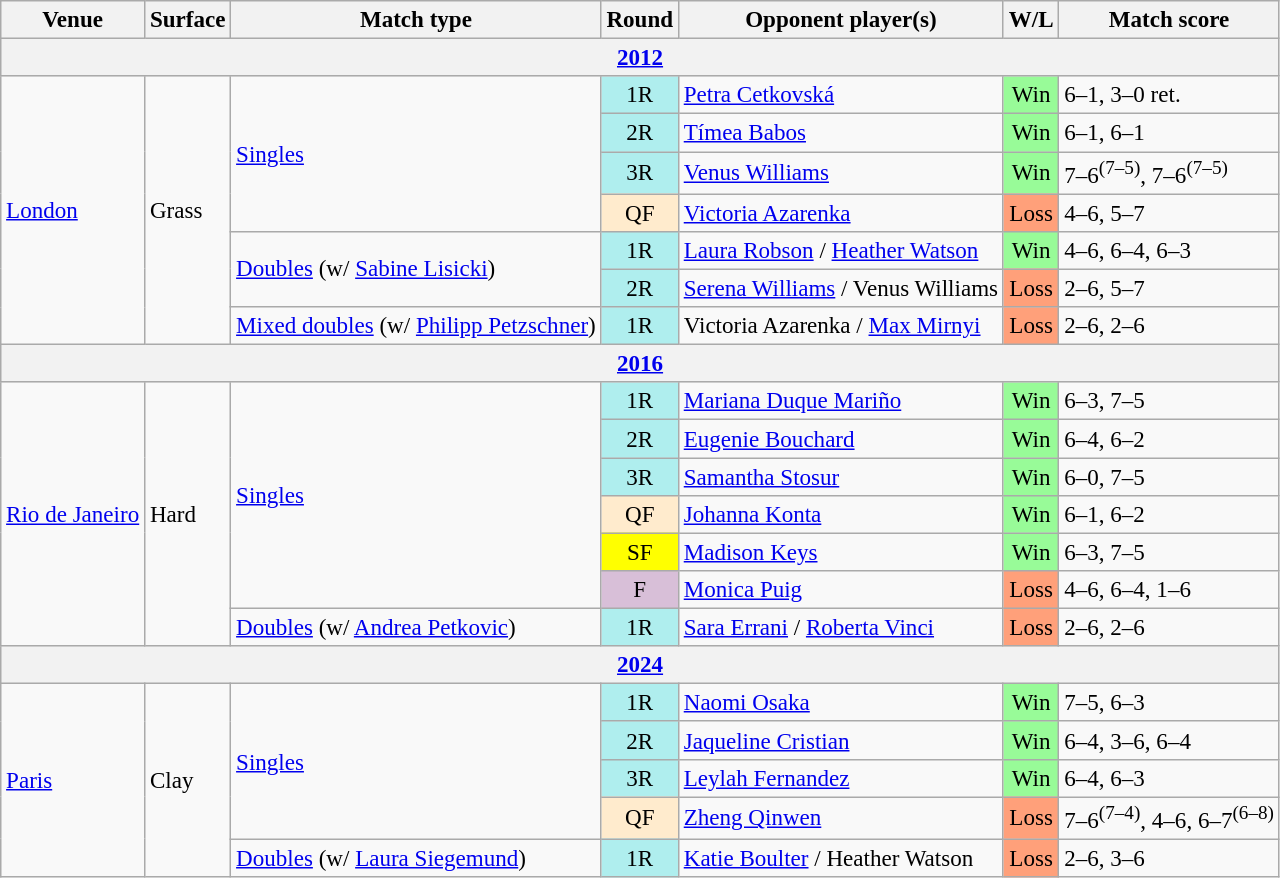<table class="wikitable nowrap" style=font-size:96%>
<tr>
<th>Venue</th>
<th>Surface</th>
<th>Match type</th>
<th>Round</th>
<th>Opponent player(s)</th>
<th>W/L</th>
<th>Match score</th>
</tr>
<tr bgcolor="efefef" class="sortbottom">
<th colspan="7"><a href='#'>2012</a></th>
</tr>
<tr>
<td rowspan="7"><a href='#'>London</a></td>
<td rowspan="7">Grass</td>
<td rowspan="4"><a href='#'>Singles</a></td>
<td bgcolor="afeeee" align=center>1R</td>
<td> <a href='#'>Petra Cetkovská</a></td>
<td bgcolor=98fb98 align=center>Win</td>
<td>6–1, 3–0 ret.</td>
</tr>
<tr>
<td bgcolor="afeeee" align=center>2R</td>
<td> <a href='#'>Tímea Babos</a></td>
<td bgcolor=98fb98 align=center>Win</td>
<td>6–1, 6–1</td>
</tr>
<tr>
<td bgcolor="afeeee" align=center>3R</td>
<td> <a href='#'>Venus Williams</a></td>
<td bgcolor=98fb98 align=center>Win</td>
<td>7–6<sup>(7–5)</sup>, 7–6<sup>(7–5)</sup></td>
</tr>
<tr>
<td bgcolor="ffebcd" align=center>QF</td>
<td> <a href='#'>Victoria Azarenka</a></td>
<td bgcolor=ffa07a align=center>Loss</td>
<td>4–6, 5–7</td>
</tr>
<tr>
<td rowspan="2"><a href='#'>Doubles</a> (w/ <a href='#'>Sabine Lisicki</a>)</td>
<td bgcolor="afeeee" align=center>1R</td>
<td> <a href='#'>Laura Robson</a> / <a href='#'>Heather Watson</a></td>
<td bgcolor=98fb98 align=center>Win</td>
<td>4–6, 6–4, 6–3</td>
</tr>
<tr>
<td bgcolor="afeeee" align=center>2R</td>
<td> <a href='#'>Serena Williams</a> / Venus Williams</td>
<td bgcolor=ffa07a align=center>Loss</td>
<td>2–6, 5–7</td>
</tr>
<tr>
<td><a href='#'>Mixed doubles</a> (w/ <a href='#'>Philipp Petzschner</a>)</td>
<td bgcolor="afeeee" align=center>1R</td>
<td> Victoria Azarenka / <a href='#'>Max Mirnyi</a></td>
<td bgcolor=ffa07a align=center>Loss</td>
<td>2–6, 2–6</td>
</tr>
<tr bgcolor="efefef" class="sortbottom">
<th colspan="7"><a href='#'>2016</a></th>
</tr>
<tr>
<td rowspan="7"><a href='#'>Rio de Janeiro</a></td>
<td rowspan="7">Hard</td>
<td rowspan="6"><a href='#'>Singles</a></td>
<td bgcolor="afeeee" align=center>1R</td>
<td> <a href='#'>Mariana Duque Mariño</a></td>
<td bgcolor=98fb98 align=center>Win</td>
<td>6–3, 7–5</td>
</tr>
<tr>
<td bgcolor="afeeee" align=center>2R</td>
<td> <a href='#'>Eugenie Bouchard</a></td>
<td bgcolor=98fb98 align=center>Win</td>
<td>6–4, 6–2</td>
</tr>
<tr>
<td bgcolor="afeeee" align=center>3R</td>
<td> <a href='#'>Samantha Stosur</a></td>
<td bgcolor=98fb98 align=center>Win</td>
<td>6–0, 7–5</td>
</tr>
<tr>
<td bgcolor="ffebcd" align=center>QF</td>
<td> <a href='#'>Johanna Konta</a></td>
<td bgcolor=98fb98 align=center>Win</td>
<td>6–1, 6–2</td>
</tr>
<tr>
<td bgcolor="yellow" align=center>SF</td>
<td> <a href='#'>Madison Keys</a></td>
<td bgcolor=98fb98 align=center>Win</td>
<td>6–3, 7–5</td>
</tr>
<tr>
<td bgcolor="thistle" align=center>F</td>
<td> <a href='#'>Monica Puig</a></td>
<td bgcolor=ffa07a align=center>Loss</td>
<td>4–6, 6–4, 1–6</td>
</tr>
<tr>
<td><a href='#'>Doubles</a> (w/ <a href='#'>Andrea Petkovic</a>)</td>
<td bgcolor="afeeee" align=center>1R</td>
<td> <a href='#'>Sara Errani</a> / <a href='#'>Roberta Vinci</a></td>
<td bgcolor=ffa07a align=center>Loss</td>
<td>2–6, 2–6</td>
</tr>
<tr bgcolor="efefef" class="sortbottom">
<th colspan="7"><a href='#'>2024</a></th>
</tr>
<tr>
<td rowspan="5"><a href='#'>Paris</a></td>
<td rowspan="5">Clay</td>
<td rowspan="4"><a href='#'>Singles</a></td>
<td bgcolor="afeeee" align=center>1R</td>
<td> <a href='#'>Naomi Osaka</a></td>
<td bgcolor=98fb98 align=center>Win</td>
<td>7–5, 6–3</td>
</tr>
<tr>
<td bgcolor="afeeee" align=center>2R</td>
<td> <a href='#'>Jaqueline Cristian</a></td>
<td bgcolor=98fb98 align=center>Win</td>
<td>6–4, 3–6, 6–4</td>
</tr>
<tr>
<td bgcolor="afeeee" align=center>3R</td>
<td> <a href='#'>Leylah Fernandez</a></td>
<td bgcolor=98fb98 align=center>Win</td>
<td>6–4, 6–3</td>
</tr>
<tr>
<td bgcolor="ffebcd" align=center>QF</td>
<td> <a href='#'>Zheng Qinwen</a></td>
<td bgcolor=ffa07a align=center>Loss</td>
<td>7–6<sup>(7–4)</sup>, 4–6, 6–7<sup>(6–8)</sup></td>
</tr>
<tr>
<td><a href='#'>Doubles</a> (w/ <a href='#'>Laura Siegemund</a>)</td>
<td bgcolor="afeeee" align=center>1R</td>
<td> <a href='#'>Katie Boulter</a> / Heather Watson</td>
<td bgcolor=ffa07a align=center>Loss</td>
<td>2–6, 3–6</td>
</tr>
</table>
